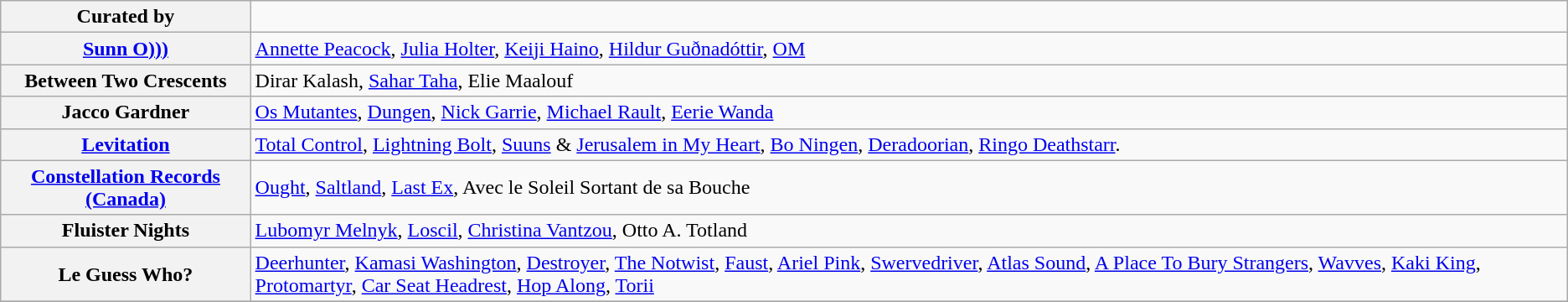<table class="wikitable">
<tr>
<th><strong>Curated by</strong></th>
<td></td>
</tr>
<tr>
<th><strong><a href='#'>Sunn O)))</a></strong></th>
<td><a href='#'>Annette Peacock</a>, <a href='#'>Julia Holter</a>, <a href='#'>Keiji Haino</a>, <a href='#'>Hildur Guðnadóttir</a>, <a href='#'>OM</a></td>
</tr>
<tr>
<th><strong>Between Two Crescents</strong></th>
<td>Dirar Kalash, <a href='#'>Sahar Taha</a>, Elie Maalouf</td>
</tr>
<tr>
<th><strong>Jacco Gardner</strong></th>
<td><a href='#'>Os Mutantes</a>, <a href='#'>Dungen</a>, <a href='#'>Nick Garrie</a>, <a href='#'>Michael Rault</a>, <a href='#'>Eerie Wanda</a></td>
</tr>
<tr>
<th><strong><a href='#'>Levitation</a></strong></th>
<td><a href='#'>Total Control</a>, <a href='#'>Lightning Bolt</a>, <a href='#'>Suuns</a> & <a href='#'>Jerusalem in My Heart</a>, <a href='#'>Bo Ningen</a>, <a href='#'>Deradoorian</a>, <a href='#'>Ringo Deathstarr</a>.</td>
</tr>
<tr>
<th><strong><a href='#'>Constellation Records (Canada)</a></strong></th>
<td><a href='#'>Ought</a>, <a href='#'>Saltland</a>, <a href='#'>Last Ex</a>, Avec le Soleil Sortant de sa Bouche</td>
</tr>
<tr>
<th><strong>Fluister Nights</strong></th>
<td><a href='#'>Lubomyr Melnyk</a>, <a href='#'>Loscil</a>, <a href='#'>Christina Vantzou</a>, Otto A. Totland</td>
</tr>
<tr>
<th><strong>Le Guess Who?</strong></th>
<td><a href='#'>Deerhunter</a>, <a href='#'>Kamasi Washington</a>, <a href='#'>Destroyer</a>, <a href='#'>The Notwist</a>, <a href='#'>Faust</a>, <a href='#'>Ariel Pink</a>, <a href='#'>Swervedriver</a>, <a href='#'>Atlas Sound</a>, <a href='#'>A Place To Bury Strangers</a>, <a href='#'>Wavves</a>, <a href='#'>Kaki King</a>, <a href='#'>Protomartyr</a>, <a href='#'>Car Seat Headrest</a>, <a href='#'>Hop Along</a>, <a href='#'>Torii</a></td>
</tr>
<tr>
</tr>
</table>
